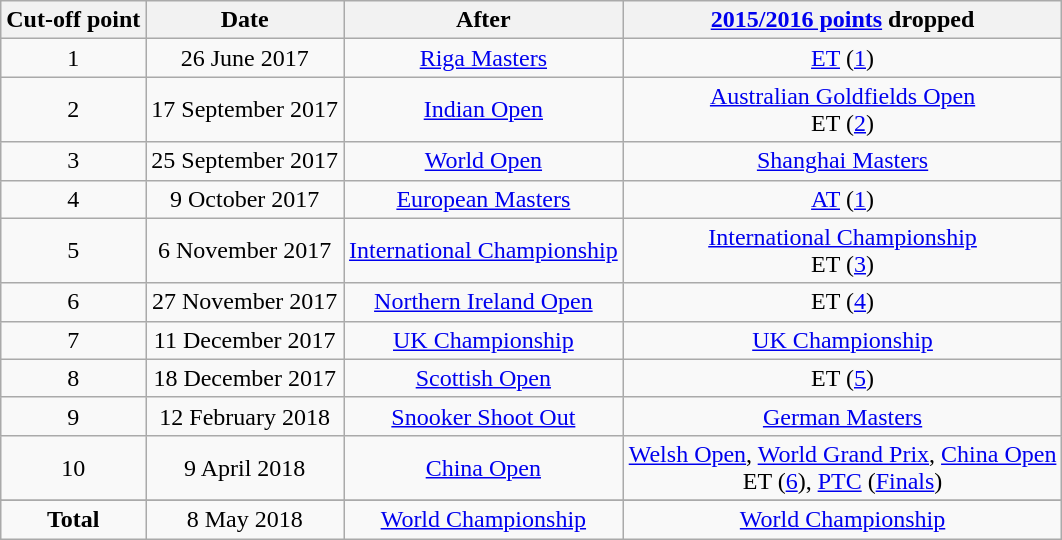<table class="wikitable" style="text-align: center;">
<tr>
<th>Cut-off point</th>
<th>Date</th>
<th>After</th>
<th><a href='#'>2015/2016 points</a> dropped</th>
</tr>
<tr>
<td>1</td>
<td>26 June 2017</td>
<td><a href='#'>Riga Masters</a></td>
<td><a href='#'>ET</a> (<a href='#'>1</a>)</td>
</tr>
<tr>
<td>2</td>
<td>17 September 2017</td>
<td><a href='#'>Indian Open</a></td>
<td><a href='#'>Australian Goldfields Open</a><br>ET (<a href='#'>2</a>)</td>
</tr>
<tr>
<td>3</td>
<td>25 September 2017</td>
<td><a href='#'>World Open</a></td>
<td><a href='#'>Shanghai Masters</a></td>
</tr>
<tr>
<td>4</td>
<td>9 October 2017</td>
<td><a href='#'>European Masters</a></td>
<td><a href='#'>AT</a> (<a href='#'>1</a>)</td>
</tr>
<tr>
<td>5</td>
<td>6 November 2017</td>
<td><a href='#'>International Championship</a></td>
<td><a href='#'>International Championship</a><br>ET (<a href='#'>3</a>)</td>
</tr>
<tr>
<td>6</td>
<td>27 November 2017</td>
<td><a href='#'>Northern Ireland Open</a></td>
<td>ET (<a href='#'>4</a>)</td>
</tr>
<tr>
<td>7</td>
<td>11 December 2017</td>
<td><a href='#'>UK Championship</a></td>
<td><a href='#'>UK Championship</a></td>
</tr>
<tr>
<td>8</td>
<td>18 December 2017</td>
<td><a href='#'>Scottish Open</a></td>
<td>ET (<a href='#'>5</a>)</td>
</tr>
<tr>
<td>9</td>
<td>12 February 2018</td>
<td><a href='#'>Snooker Shoot Out</a></td>
<td><a href='#'>German Masters</a></td>
</tr>
<tr>
<td>10</td>
<td>9 April 2018</td>
<td><a href='#'>China Open</a></td>
<td><a href='#'>Welsh Open</a>, <a href='#'>World Grand Prix</a>, <a href='#'>China Open</a><br>ET (<a href='#'>6</a>), <a href='#'>PTC</a> (<a href='#'>Finals</a>)</td>
</tr>
<tr>
</tr>
<tr>
<td><strong>Total</strong></td>
<td>8 May 2018</td>
<td><a href='#'>World Championship</a></td>
<td><a href='#'>World Championship</a></td>
</tr>
</table>
